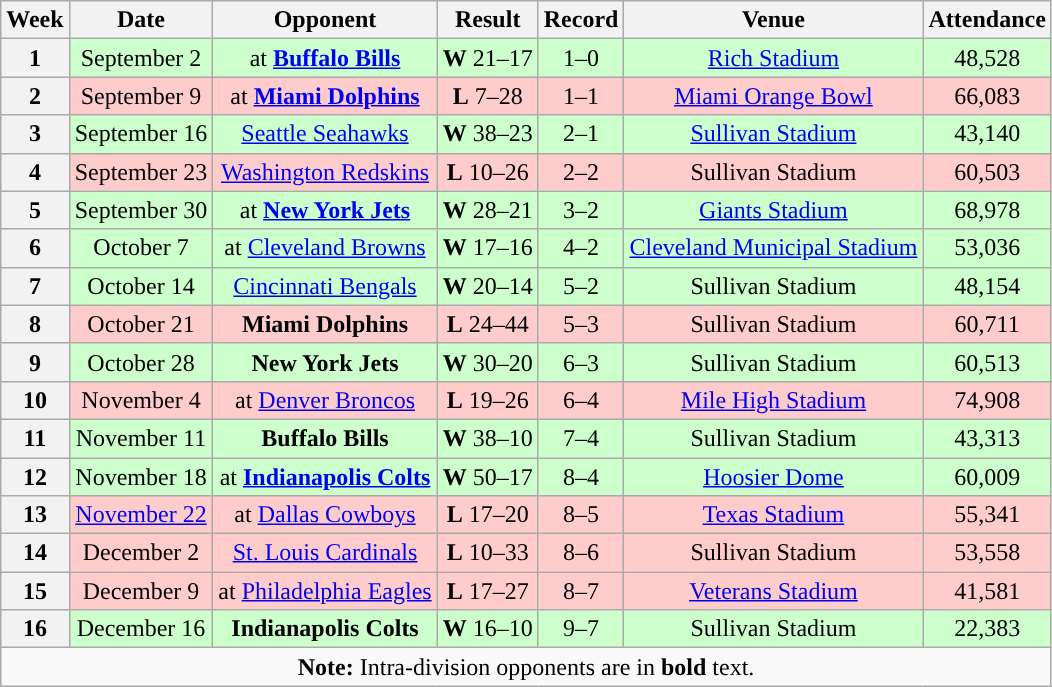<table class="wikitable" style="text-align:center">
<tr>
<th>Week</th>
<th>Date</th>
<th>Opponent</th>
<th>Result</th>
<th>Record</th>
<th>Venue</th>
<th>Attendance</th>
</tr>
<tr style="background:#cfc">
<th>1</th>
<td>September 2</td>
<td>at <strong><a href='#'>Buffalo Bills</a></strong></td>
<td><strong>W</strong> 21–17</td>
<td>1–0</td>
<td><a href='#'>Rich Stadium</a></td>
<td>48,528</td>
</tr>
<tr style="background:#fcc">
<th>2</th>
<td>September 9</td>
<td>at <strong><a href='#'>Miami Dolphins</a></strong></td>
<td><strong>L</strong> 7–28</td>
<td>1–1</td>
<td><a href='#'>Miami Orange Bowl</a></td>
<td>66,083</td>
</tr>
<tr style="background:#cfc">
<th>3</th>
<td>September 16</td>
<td><a href='#'>Seattle Seahawks</a></td>
<td><strong>W</strong> 38–23</td>
<td>2–1</td>
<td><a href='#'>Sullivan Stadium</a></td>
<td>43,140</td>
</tr>
<tr style="background:#fcc">
<th>4</th>
<td>September 23</td>
<td><a href='#'>Washington Redskins</a></td>
<td><strong>L</strong> 10–26</td>
<td>2–2</td>
<td>Sullivan Stadium</td>
<td>60,503</td>
</tr>
<tr style="background:#cfc">
<th>5</th>
<td>September 30</td>
<td>at <strong><a href='#'>New York Jets</a></strong></td>
<td><strong>W</strong> 28–21</td>
<td>3–2</td>
<td><a href='#'>Giants Stadium</a></td>
<td>68,978</td>
</tr>
<tr style="background:#cfc">
<th>6</th>
<td>October 7</td>
<td>at <a href='#'>Cleveland Browns</a></td>
<td><strong>W</strong> 17–16</td>
<td>4–2</td>
<td><a href='#'>Cleveland Municipal Stadium</a></td>
<td>53,036</td>
</tr>
<tr style="background:#cfc">
<th>7</th>
<td>October 14</td>
<td><a href='#'>Cincinnati Bengals</a></td>
<td><strong>W</strong> 20–14</td>
<td>5–2</td>
<td>Sullivan Stadium</td>
<td>48,154</td>
</tr>
<tr style="background:#fcc">
<th>8</th>
<td>October 21</td>
<td><strong>Miami Dolphins</strong></td>
<td><strong>L</strong> 24–44</td>
<td>5–3</td>
<td>Sullivan Stadium</td>
<td>60,711</td>
</tr>
<tr style="background:#cfc">
<th>9</th>
<td>October 28</td>
<td><strong>New York Jets</strong></td>
<td><strong>W</strong> 30–20</td>
<td>6–3</td>
<td>Sullivan Stadium</td>
<td>60,513</td>
</tr>
<tr style="background:#fcc">
<th>10</th>
<td>November 4</td>
<td>at <a href='#'>Denver Broncos</a></td>
<td><strong>L</strong> 19–26</td>
<td>6–4</td>
<td><a href='#'>Mile High Stadium</a></td>
<td>74,908</td>
</tr>
<tr style="background:#cfc">
<th>11</th>
<td>November 11</td>
<td><strong>Buffalo Bills</strong></td>
<td><strong>W</strong> 38–10</td>
<td>7–4</td>
<td>Sullivan Stadium</td>
<td>43,313</td>
</tr>
<tr style="background:#cfc">
<th>12</th>
<td>November 18</td>
<td>at <strong><a href='#'>Indianapolis Colts</a></strong></td>
<td><strong>W</strong> 50–17</td>
<td>8–4</td>
<td><a href='#'>Hoosier Dome</a></td>
<td>60,009</td>
</tr>
<tr style="background:#fcc">
<th>13</th>
<td><a href='#'>November 22</a></td>
<td>at <a href='#'>Dallas Cowboys</a></td>
<td><strong>L</strong> 17–20</td>
<td>8–5</td>
<td><a href='#'>Texas Stadium</a></td>
<td>55,341</td>
</tr>
<tr style="background:#fcc">
<th>14</th>
<td>December 2</td>
<td><a href='#'>St. Louis Cardinals</a></td>
<td><strong>L</strong> 10–33</td>
<td>8–6</td>
<td>Sullivan Stadium</td>
<td>53,558</td>
</tr>
<tr style="background:#fcc">
<th>15</th>
<td>December 9</td>
<td>at <a href='#'>Philadelphia Eagles</a></td>
<td><strong>L</strong> 17–27</td>
<td>8–7</td>
<td><a href='#'>Veterans Stadium</a></td>
<td>41,581</td>
</tr>
<tr style="background:#cfc">
<th>16</th>
<td>December 16</td>
<td><strong>Indianapolis Colts</strong></td>
<td><strong>W</strong> 16–10</td>
<td>9–7</td>
<td>Sullivan Stadium</td>
<td>22,383</td>
</tr>
<tr>
<td colspan="8"><strong>Note:</strong> Intra-division opponents are in <strong>bold</strong> text.</td>
</tr>
</table>
